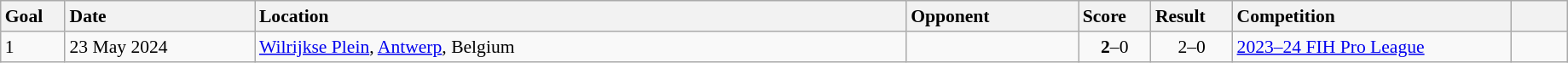<table class="wikitable sortable" style="font-size:90%" width=97%>
<tr>
<th style="width: 25px; text-align: left">Goal</th>
<th style="width: 100px; text-align: left">Date</th>
<th style="width: 360px; text-align: left">Location</th>
<th style="width: 90px; text-align: left">Opponent</th>
<th style="width: 30px; text-align: left">Score</th>
<th style="width: 30px; text-align: left">Result</th>
<th style="width: 150px; text-align: left">Competition</th>
<th style="width: 25px; text-align: left"></th>
</tr>
<tr>
<td>1</td>
<td>23 May 2024</td>
<td><a href='#'>Wilrijkse Plein</a>, <a href='#'>Antwerp</a>, Belgium</td>
<td></td>
<td align="center"><strong>2</strong>–0</td>
<td align="center">2–0</td>
<td><a href='#'>2023–24 FIH Pro League</a></td>
<td></td>
</tr>
</table>
